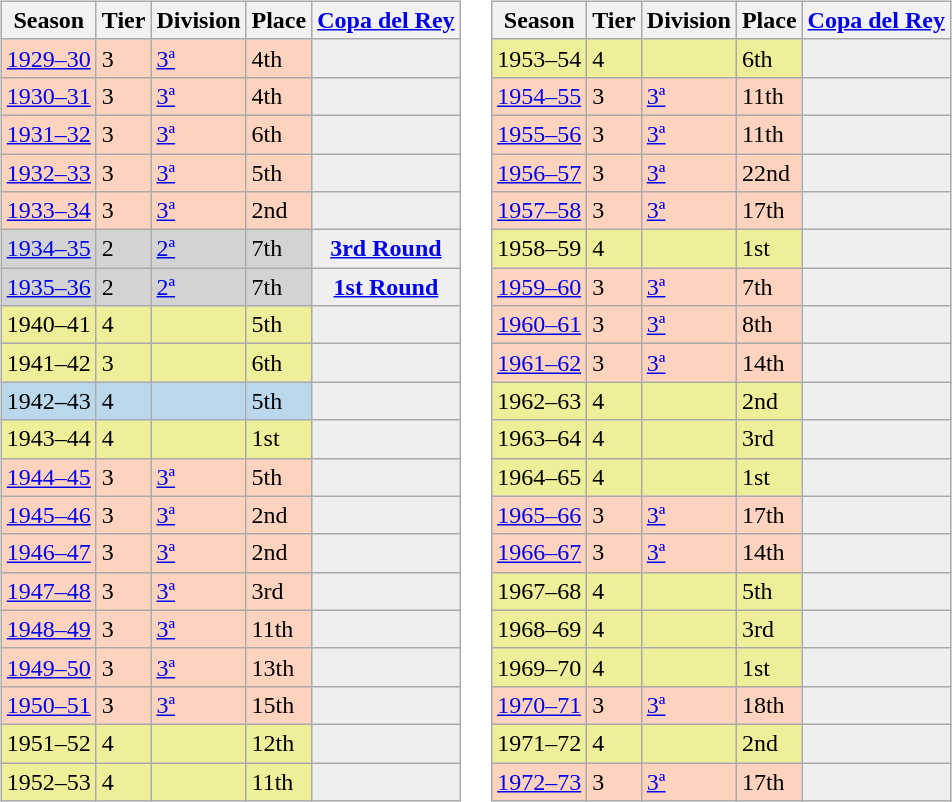<table>
<tr>
<td valign="top" width=0%><br><table class="wikitable">
<tr style="background:#f0f6fa;">
<th>Season</th>
<th>Tier</th>
<th>Division</th>
<th>Place</th>
<th><a href='#'>Copa del Rey</a></th>
</tr>
<tr>
<td style="background:#FFD3BD;"><a href='#'>1929–30</a></td>
<td style="background:#FFD3BD;">3</td>
<td style="background:#FFD3BD;"><a href='#'>3ª</a></td>
<td style="background:#FFD3BD;">4th</td>
<th style="background:#efefef;"></th>
</tr>
<tr>
<td style="background:#FFD3BD;"><a href='#'>1930–31</a></td>
<td style="background:#FFD3BD;">3</td>
<td style="background:#FFD3BD;"><a href='#'>3ª</a></td>
<td style="background:#FFD3BD;">4th</td>
<th style="background:#efefef;"></th>
</tr>
<tr>
<td style="background:#FFD3BD;"><a href='#'>1931–32</a></td>
<td style="background:#FFD3BD;">3</td>
<td style="background:#FFD3BD;"><a href='#'>3ª</a></td>
<td style="background:#FFD3BD;">6th</td>
<th style="background:#efefef;"></th>
</tr>
<tr>
<td style="background:#FFD3BD;"><a href='#'>1932–33</a></td>
<td style="background:#FFD3BD;">3</td>
<td style="background:#FFD3BD;"><a href='#'>3ª</a></td>
<td style="background:#FFD3BD;">5th</td>
<th style="background:#efefef;"></th>
</tr>
<tr>
<td style="background:#FFD3BD;"><a href='#'>1933–34</a></td>
<td style="background:#FFD3BD;">3</td>
<td style="background:#FFD3BD;"><a href='#'>3ª</a></td>
<td style="background:#FFD3BD;">2nd</td>
<th style="background:#efefef;"></th>
</tr>
<tr>
<td style="background:#D3D3D3;"><a href='#'>1934–35</a></td>
<td style="background:#D3D3D3;">2</td>
<td style="background:#D3D3D3;"><a href='#'>2ª</a></td>
<td style="background:#D3D3D3;">7th</td>
<th style="background:#efefef;"><a href='#'>3rd Round</a></th>
</tr>
<tr>
<td style="background:#D3D3D3;"><a href='#'>1935–36</a></td>
<td style="background:#D3D3D3;">2</td>
<td style="background:#D3D3D3;"><a href='#'>2ª</a></td>
<td style="background:#D3D3D3;">7th</td>
<th style="background:#efefef;"><a href='#'>1st Round</a></th>
</tr>
<tr>
<td style="background:#EFEF99;">1940–41</td>
<td style="background:#EFEF99;">4</td>
<td style="background:#EFEF99;"></td>
<td style="background:#EFEF99;">5th</td>
<th style="background:#efefef;"></th>
</tr>
<tr>
<td style="background:#EFEF99;">1941–42</td>
<td style="background:#EFEF99;">3</td>
<td style="background:#EFEF99;"></td>
<td style="background:#EFEF99;">6th</td>
<th style="background:#efefef;"></th>
</tr>
<tr>
<td style="background:#BBD7EC;">1942–43</td>
<td style="background:#BBD7EC;">4</td>
<td style="background:#BBD7EC;"></td>
<td style="background:#BBD7EC;">5th</td>
<th style="background:#efefef;"></th>
</tr>
<tr>
<td style="background:#EFEF99;">1943–44</td>
<td style="background:#EFEF99;">4</td>
<td style="background:#EFEF99;"></td>
<td style="background:#EFEF99;">1st</td>
<th style="background:#efefef;"></th>
</tr>
<tr>
<td style="background:#FFD3BD;"><a href='#'>1944–45</a></td>
<td style="background:#FFD3BD;">3</td>
<td style="background:#FFD3BD;"><a href='#'>3ª</a></td>
<td style="background:#FFD3BD;">5th</td>
<th style="background:#efefef;"></th>
</tr>
<tr>
<td style="background:#FFD3BD;"><a href='#'>1945–46</a></td>
<td style="background:#FFD3BD;">3</td>
<td style="background:#FFD3BD;"><a href='#'>3ª</a></td>
<td style="background:#FFD3BD;">2nd</td>
<th style="background:#efefef;"></th>
</tr>
<tr>
<td style="background:#FFD3BD;"><a href='#'>1946–47</a></td>
<td style="background:#FFD3BD;">3</td>
<td style="background:#FFD3BD;"><a href='#'>3ª</a></td>
<td style="background:#FFD3BD;">2nd</td>
<th style="background:#efefef;"></th>
</tr>
<tr>
<td style="background:#FFD3BD;"><a href='#'>1947–48</a></td>
<td style="background:#FFD3BD;">3</td>
<td style="background:#FFD3BD;"><a href='#'>3ª</a></td>
<td style="background:#FFD3BD;">3rd</td>
<th style="background:#efefef;"></th>
</tr>
<tr>
<td style="background:#FFD3BD;"><a href='#'>1948–49</a></td>
<td style="background:#FFD3BD;">3</td>
<td style="background:#FFD3BD;"><a href='#'>3ª</a></td>
<td style="background:#FFD3BD;">11th</td>
<th style="background:#efefef;"></th>
</tr>
<tr>
<td style="background:#FFD3BD;"><a href='#'>1949–50</a></td>
<td style="background:#FFD3BD;">3</td>
<td style="background:#FFD3BD;"><a href='#'>3ª</a></td>
<td style="background:#FFD3BD;">13th</td>
<th style="background:#efefef;"></th>
</tr>
<tr>
<td style="background:#FFD3BD;"><a href='#'>1950–51</a></td>
<td style="background:#FFD3BD;">3</td>
<td style="background:#FFD3BD;"><a href='#'>3ª</a></td>
<td style="background:#FFD3BD;">15th</td>
<th style="background:#efefef;"></th>
</tr>
<tr>
<td style="background:#EFEF99;">1951–52</td>
<td style="background:#EFEF99;">4</td>
<td style="background:#EFEF99;"></td>
<td style="background:#EFEF99;">12th</td>
<th style="background:#efefef;"></th>
</tr>
<tr>
<td style="background:#EFEF99;">1952–53</td>
<td style="background:#EFEF99;">4</td>
<td style="background:#EFEF99;"></td>
<td style="background:#EFEF99;">11th</td>
<th style="background:#efefef;"></th>
</tr>
</table>
</td>
<td valign="top" width=0%><br><table class="wikitable">
<tr style="background:#f0f6fa;">
<th>Season</th>
<th>Tier</th>
<th>Division</th>
<th>Place</th>
<th><a href='#'>Copa del Rey</a></th>
</tr>
<tr>
<td style="background:#EFEF99;">1953–54</td>
<td style="background:#EFEF99;">4</td>
<td style="background:#EFEF99;"></td>
<td style="background:#EFEF99;">6th</td>
<th style="background:#efefef;"></th>
</tr>
<tr>
<td style="background:#FFD3BD;"><a href='#'>1954–55</a></td>
<td style="background:#FFD3BD;">3</td>
<td style="background:#FFD3BD;"><a href='#'>3ª</a></td>
<td style="background:#FFD3BD;">11th</td>
<th style="background:#efefef;"></th>
</tr>
<tr>
<td style="background:#FFD3BD;"><a href='#'>1955–56</a></td>
<td style="background:#FFD3BD;">3</td>
<td style="background:#FFD3BD;"><a href='#'>3ª</a></td>
<td style="background:#FFD3BD;">11th</td>
<th style="background:#efefef;"></th>
</tr>
<tr>
<td style="background:#FFD3BD;"><a href='#'>1956–57</a></td>
<td style="background:#FFD3BD;">3</td>
<td style="background:#FFD3BD;"><a href='#'>3ª</a></td>
<td style="background:#FFD3BD;">22nd</td>
<th style="background:#efefef;"></th>
</tr>
<tr>
<td style="background:#FFD3BD;"><a href='#'>1957–58</a></td>
<td style="background:#FFD3BD;">3</td>
<td style="background:#FFD3BD;"><a href='#'>3ª</a></td>
<td style="background:#FFD3BD;">17th</td>
<th style="background:#efefef;"></th>
</tr>
<tr>
<td style="background:#EFEF99;">1958–59</td>
<td style="background:#EFEF99;">4</td>
<td style="background:#EFEF99;"></td>
<td style="background:#EFEF99;">1st</td>
<th style="background:#efefef;"></th>
</tr>
<tr>
<td style="background:#FFD3BD;"><a href='#'>1959–60</a></td>
<td style="background:#FFD3BD;">3</td>
<td style="background:#FFD3BD;"><a href='#'>3ª</a></td>
<td style="background:#FFD3BD;">7th</td>
<th style="background:#efefef;"></th>
</tr>
<tr>
<td style="background:#FFD3BD;"><a href='#'>1960–61</a></td>
<td style="background:#FFD3BD;">3</td>
<td style="background:#FFD3BD;"><a href='#'>3ª</a></td>
<td style="background:#FFD3BD;">8th</td>
<th style="background:#efefef;"></th>
</tr>
<tr>
<td style="background:#FFD3BD;"><a href='#'>1961–62</a></td>
<td style="background:#FFD3BD;">3</td>
<td style="background:#FFD3BD;"><a href='#'>3ª</a></td>
<td style="background:#FFD3BD;">14th</td>
<th style="background:#efefef;"></th>
</tr>
<tr>
<td style="background:#EFEF99;">1962–63</td>
<td style="background:#EFEF99;">4</td>
<td style="background:#EFEF99;"></td>
<td style="background:#EFEF99;">2nd</td>
<th style="background:#efefef;"></th>
</tr>
<tr>
<td style="background:#EFEF99;">1963–64</td>
<td style="background:#EFEF99;">4</td>
<td style="background:#EFEF99;"></td>
<td style="background:#EFEF99;">3rd</td>
<th style="background:#efefef;"></th>
</tr>
<tr>
<td style="background:#EFEF99;">1964–65</td>
<td style="background:#EFEF99;">4</td>
<td style="background:#EFEF99;"></td>
<td style="background:#EFEF99;">1st</td>
<th style="background:#efefef;"></th>
</tr>
<tr>
<td style="background:#FFD3BD;"><a href='#'>1965–66</a></td>
<td style="background:#FFD3BD;">3</td>
<td style="background:#FFD3BD;"><a href='#'>3ª</a></td>
<td style="background:#FFD3BD;">17th</td>
<th style="background:#efefef;"></th>
</tr>
<tr>
<td style="background:#FFD3BD;"><a href='#'>1966–67</a></td>
<td style="background:#FFD3BD;">3</td>
<td style="background:#FFD3BD;"><a href='#'>3ª</a></td>
<td style="background:#FFD3BD;">14th</td>
<th style="background:#efefef;"></th>
</tr>
<tr>
<td style="background:#EFEF99;">1967–68</td>
<td style="background:#EFEF99;">4</td>
<td style="background:#EFEF99;"></td>
<td style="background:#EFEF99;">5th</td>
<th style="background:#efefef;"></th>
</tr>
<tr>
<td style="background:#EFEF99;">1968–69</td>
<td style="background:#EFEF99;">4</td>
<td style="background:#EFEF99;"></td>
<td style="background:#EFEF99;">3rd</td>
<th style="background:#efefef;"></th>
</tr>
<tr>
<td style="background:#EFEF99;">1969–70</td>
<td style="background:#EFEF99;">4</td>
<td style="background:#EFEF99;"></td>
<td style="background:#EFEF99;">1st</td>
<th style="background:#efefef;"></th>
</tr>
<tr>
<td style="background:#FFD3BD;"><a href='#'>1970–71</a></td>
<td style="background:#FFD3BD;">3</td>
<td style="background:#FFD3BD;"><a href='#'>3ª</a></td>
<td style="background:#FFD3BD;">18th</td>
<th style="background:#efefef;"></th>
</tr>
<tr>
<td style="background:#EFEF99;">1971–72</td>
<td style="background:#EFEF99;">4</td>
<td style="background:#EFEF99;"></td>
<td style="background:#EFEF99;">2nd</td>
<th style="background:#efefef;"></th>
</tr>
<tr>
<td style="background:#FFD3BD;"><a href='#'>1972–73</a></td>
<td style="background:#FFD3BD;">3</td>
<td style="background:#FFD3BD;"><a href='#'>3ª</a></td>
<td style="background:#FFD3BD;">17th</td>
<th style="background:#efefef;"></th>
</tr>
</table>
</td>
</tr>
</table>
